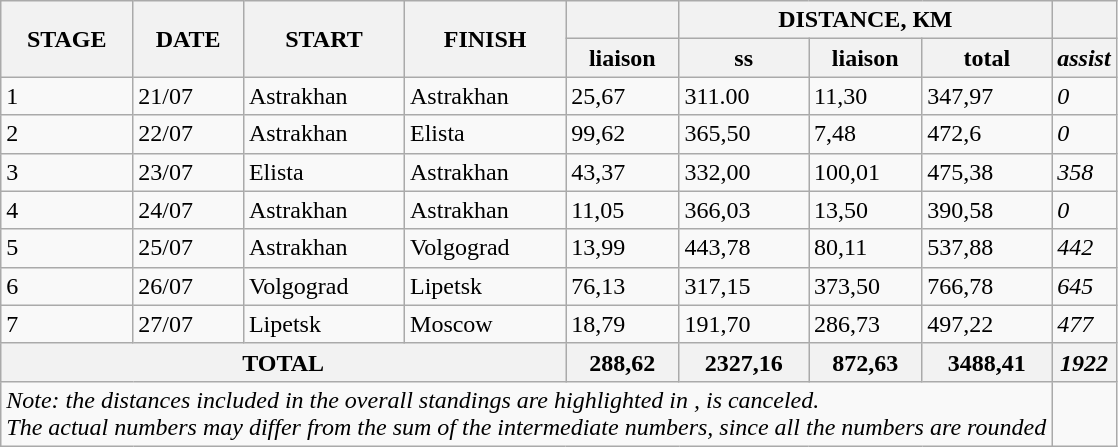<table class="wikitable">
<tr>
<th rowspan="2">STAGE</th>
<th rowspan="2">DATE</th>
<th rowspan="2">START</th>
<th rowspan="2">FINISH</th>
<th></th>
<th colspan="3">DISTANCE, КМ</th>
<th></th>
</tr>
<tr>
<th>liaison</th>
<th>ss</th>
<th>liaison</th>
<th>total</th>
<th><em>assist</em></th>
</tr>
<tr>
<td>1</td>
<td>21/07</td>
<td>Astrakhan</td>
<td>Astrakhan</td>
<td>25,67</td>
<td>311.00</td>
<td>11,30</td>
<td>347,97</td>
<td><em>0</em></td>
</tr>
<tr>
<td>2</td>
<td>22/07</td>
<td>Astrakhan</td>
<td>Elista</td>
<td>99,62</td>
<td>365,50</td>
<td>7,48</td>
<td>472,6</td>
<td><em>0</em></td>
</tr>
<tr>
<td>3</td>
<td>23/07</td>
<td>Elista</td>
<td>Astrakhan</td>
<td>43,37</td>
<td>332,00</td>
<td>100,01</td>
<td>475,38</td>
<td><em>358</em></td>
</tr>
<tr>
<td>4</td>
<td>24/07</td>
<td>Astrakhan</td>
<td>Astrakhan</td>
<td>11,05</td>
<td>366,03</td>
<td>13,50</td>
<td>390,58</td>
<td><em>0</em></td>
</tr>
<tr>
<td>5</td>
<td>25/07</td>
<td>Astrakhan</td>
<td>Volgograd</td>
<td>13,99</td>
<td>443,78</td>
<td>80,11</td>
<td>537,88</td>
<td><em>442</em></td>
</tr>
<tr>
<td>6</td>
<td>26/07</td>
<td>Volgograd</td>
<td>Lipetsk</td>
<td>76,13</td>
<td>317,15</td>
<td>373,50</td>
<td>766,78</td>
<td><em>645</em></td>
</tr>
<tr>
<td>7</td>
<td>27/07</td>
<td>Lipetsk</td>
<td>Moscow</td>
<td>18,79</td>
<td>191,70</td>
<td>286,73</td>
<td>497,22</td>
<td><em>477</em></td>
</tr>
<tr>
<th colspan="4">TOTAL</th>
<th>288,62</th>
<th>2327,16</th>
<th>872,63</th>
<th>3488,41</th>
<th><em>1922</em></th>
</tr>
<tr>
<td colspan="8"><em>Note: the distances included in the overall standings are highlighted in </em>  <em>, </em>  <em>  is canceled.</em><br><em>The actual numbers may differ from the sum of the intermediate numbers, since all the numbers are rounded</em></td>
<td></td>
</tr>
</table>
